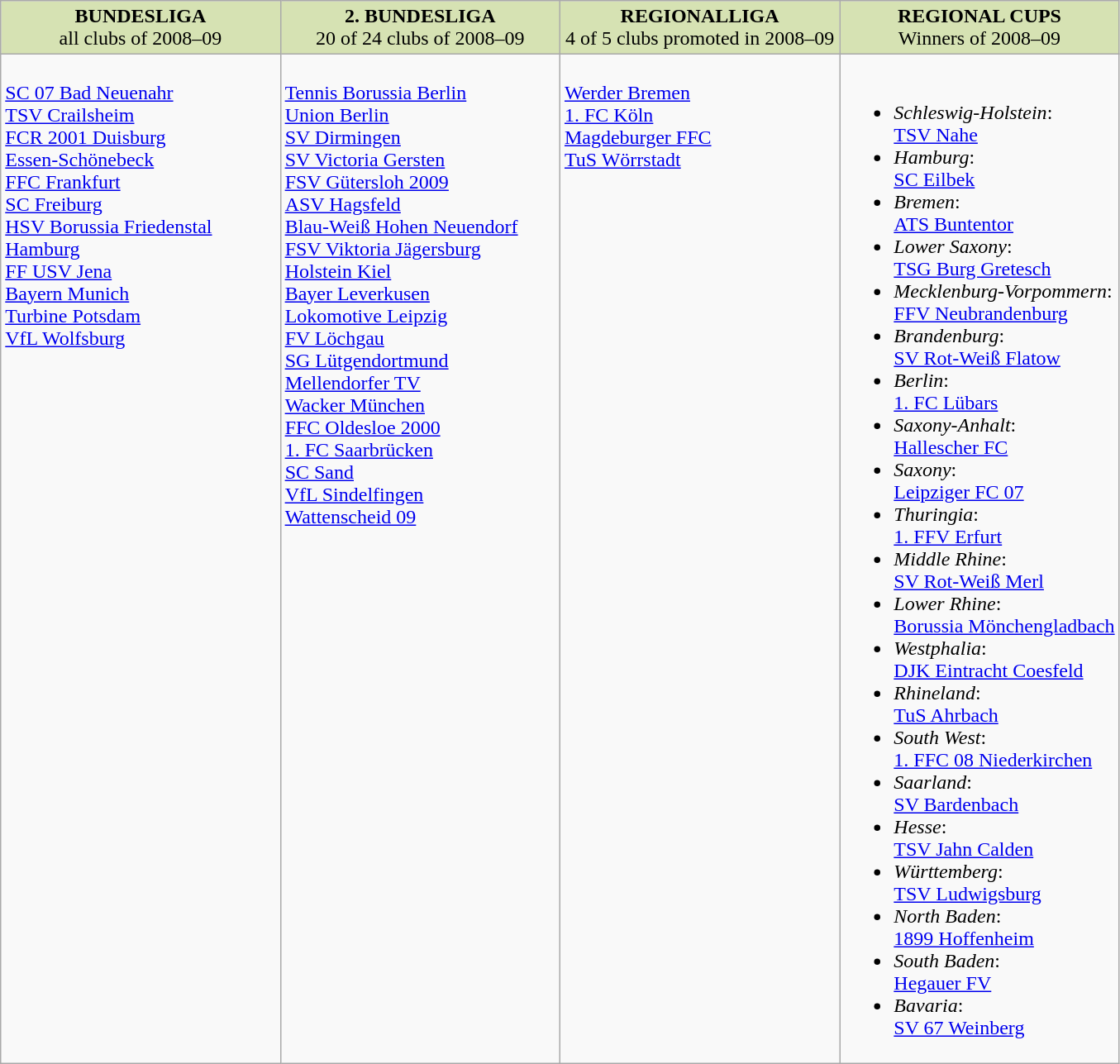<table class="wikitable">
<tr valign="top" style="background-color: #d6e2b3;">
<td style="width: 25%; text-align:center;"><strong>BUNDESLIGA</strong><br>all clubs of 2008–09</td>
<td style="width: 25%; text-align:center;"><strong>2. BUNDESLIGA</strong><br>20 of 24 clubs of 2008–09</td>
<td style="width: 25%; text-align:center;"><strong>REGIONALLIGA</strong><br>4 of 5 clubs promoted in 2008–09</td>
<td style="width: 25%; text-align:center;"><strong>REGIONAL CUPS</strong><br>Winners of 2008–09</td>
</tr>
<tr valign="top">
<td><br><a href='#'>SC 07 Bad Neuenahr</a><br><a href='#'>TSV Crailsheim</a><br><a href='#'>FCR 2001 Duisburg</a><br><a href='#'>Essen-Schönebeck</a><br><a href='#'>FFC Frankfurt</a><br><a href='#'>SC Freiburg</a><br><a href='#'>HSV Borussia Friedenstal</a><br><a href='#'>Hamburg</a><br><a href='#'>FF USV Jena</a><br><a href='#'>Bayern Munich</a><br><a href='#'>Turbine Potsdam</a><br><a href='#'>VfL Wolfsburg</a><br></td>
<td><br><a href='#'>Tennis Borussia Berlin</a><br><a href='#'>Union Berlin</a><br><a href='#'>SV Dirmingen</a><br><a href='#'>SV Victoria Gersten</a><br><a href='#'>FSV Gütersloh 2009</a><br><a href='#'>ASV Hagsfeld</a><br><a href='#'>Blau-Weiß Hohen Neuendorf</a><br><a href='#'>FSV Viktoria Jägersburg</a><br><a href='#'>Holstein Kiel</a><br><a href='#'>Bayer Leverkusen</a><br><a href='#'>Lokomotive Leipzig</a><br><a href='#'>FV Löchgau</a><br><a href='#'>SG Lütgendortmund</a><br><a href='#'>Mellendorfer TV</a><br><a href='#'>Wacker München</a><br><a href='#'>FFC Oldesloe 2000</a><br><a href='#'>1. FC Saarbrücken</a><br><a href='#'>SC Sand</a><br><a href='#'>VfL Sindelfingen</a><br><a href='#'>Wattenscheid 09</a></td>
<td><br><a href='#'>Werder Bremen</a><br><a href='#'>1. FC Köln</a><br><a href='#'>Magdeburger FFC</a><br><a href='#'>TuS Wörrstadt</a></td>
<td><br><ul><li><em>Schleswig-Holstein</em>: <br><a href='#'>TSV Nahe</a></li><li><em>Hamburg</em>: <br><a href='#'>SC Eilbek</a></li><li><em>Bremen</em>: <br><a href='#'>ATS Buntentor</a></li><li><em>Lower Saxony</em>: <br><a href='#'>TSG Burg Gretesch</a></li><li><em>Mecklenburg-Vorpommern</em>: <br><a href='#'>FFV Neubrandenburg</a></li><li><em>Brandenburg</em>: <br><a href='#'>SV Rot-Weiß Flatow</a></li><li><em>Berlin</em>: <br><a href='#'>1. FC Lübars</a></li><li><em>Saxony-Anhalt</em>: <br><a href='#'>Hallescher FC</a></li><li><em>Saxony</em>: <br><a href='#'>Leipziger FC 07</a></li><li><em>Thuringia</em>: <br><a href='#'>1. FFV Erfurt</a></li><li><em>Middle Rhine</em>: <br><a href='#'>SV Rot-Weiß Merl</a></li><li><em>Lower Rhine</em>: <br><a href='#'>Borussia Mönchengladbach</a></li><li><em>Westphalia</em>: <br><a href='#'>DJK Eintracht Coesfeld</a></li><li><em>Rhineland</em>: <br><a href='#'>TuS Ahrbach</a></li><li><em>South West</em>: <br><a href='#'>1. FFC 08 Niederkirchen</a></li><li><em>Saarland</em>: <br><a href='#'>SV Bardenbach</a></li><li><em>Hesse</em>: <br><a href='#'>TSV Jahn Calden</a></li><li><em>Württemberg</em>: <br><a href='#'>TSV Ludwigsburg</a></li><li><em>North Baden</em>: <br><a href='#'>1899 Hoffenheim</a></li><li><em>South Baden</em>: <br><a href='#'>Hegauer FV</a></li><li><em>Bavaria</em>: <br><a href='#'>SV 67 Weinberg</a></li></ul></td>
</tr>
</table>
